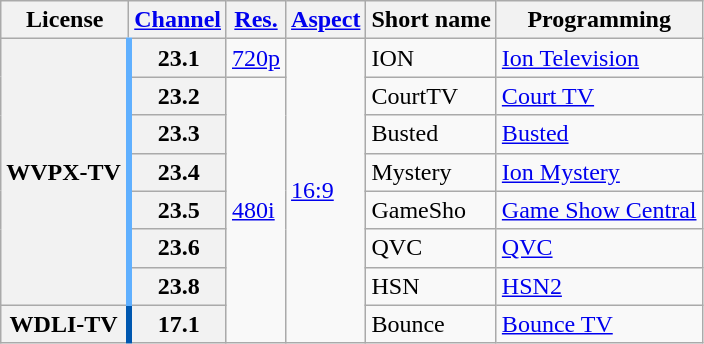<table class="wikitable">
<tr>
<th scope = "col">License</th>
<th scope = "col"><a href='#'>Channel</a></th>
<th scope = "col"><a href='#'>Res.</a></th>
<th scope = "col"><a href='#'>Aspect</a></th>
<th scope = "col">Short name</th>
<th scope = "col">Programming</th>
</tr>
<tr>
<th rowspan = "7" scope = "row" style="border-right: 4px solid #60B0FF;">WVPX-TV</th>
<th scope = "row">23.1</th>
<td><a href='#'>720p</a></td>
<td rowspan="8"><a href='#'>16:9</a></td>
<td>ION</td>
<td><a href='#'>Ion Television</a></td>
</tr>
<tr>
<th scope = "row">23.2</th>
<td rowspan="7"><a href='#'>480i</a></td>
<td>CourtTV</td>
<td><a href='#'>Court TV</a></td>
</tr>
<tr>
<th scope = "row">23.3</th>
<td>Busted</td>
<td><a href='#'>Busted</a></td>
</tr>
<tr>
<th scope = "row">23.4</th>
<td>Mystery</td>
<td><a href='#'>Ion Mystery</a></td>
</tr>
<tr>
<th scope = "row">23.5</th>
<td>GameSho</td>
<td><a href='#'>Game Show Central</a></td>
</tr>
<tr>
<th scope = "row">23.6</th>
<td>QVC</td>
<td><a href='#'>QVC</a></td>
</tr>
<tr>
<th scope = "row">23.8</th>
<td>HSN</td>
<td><a href='#'>HSN2</a></td>
</tr>
<tr>
<th scope = "row" style="border-right: 4px solid #0057AF;">WDLI-TV</th>
<th scope = "row">17.1</th>
<td>Bounce</td>
<td><a href='#'>Bounce TV</a></td>
</tr>
</table>
